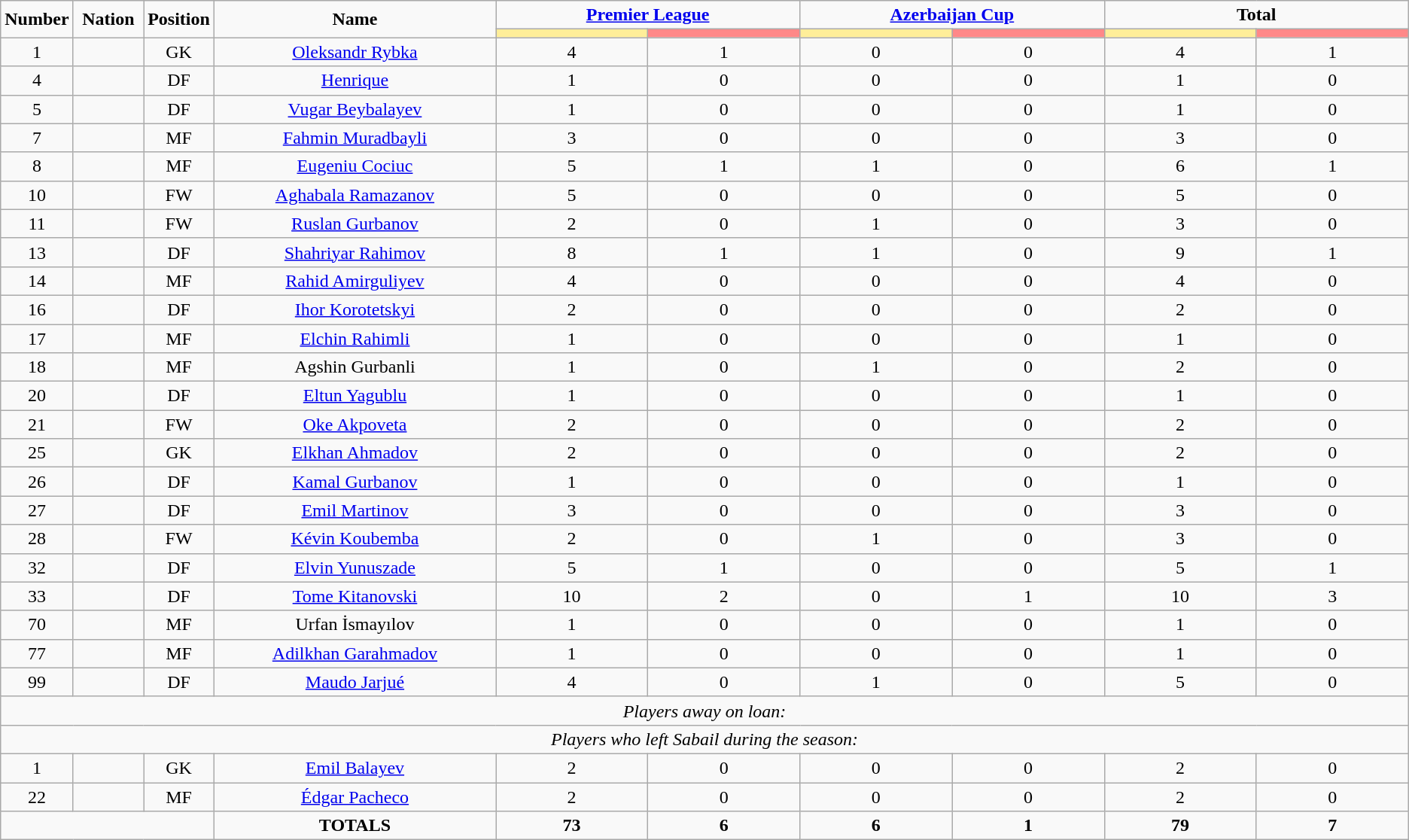<table class="wikitable" style="text-align:center;">
<tr>
<td rowspan="2"  style="width:5%; text-align:center;"><strong>Number</strong></td>
<td rowspan="2"  style="width:5%; text-align:center;"><strong>Nation</strong></td>
<td rowspan="2"  style="width:5%; text-align:center;"><strong>Position</strong></td>
<td rowspan="2"  style="width:20%; text-align:center;"><strong>Name</strong></td>
<td colspan="2" style="text-align:center;"><strong><a href='#'>Premier League</a></strong></td>
<td colspan="2" style="text-align:center;"><strong><a href='#'>Azerbaijan Cup</a></strong></td>
<td colspan="2" style="text-align:center;"><strong>Total</strong></td>
</tr>
<tr>
<th style="width:60px; background:#fe9;"></th>
<th style="width:60px; background:#ff8888;"></th>
<th style="width:60px; background:#fe9;"></th>
<th style="width:60px; background:#ff8888;"></th>
<th style="width:60px; background:#fe9;"></th>
<th style="width:60px; background:#ff8888;"></th>
</tr>
<tr>
<td>1</td>
<td></td>
<td>GK</td>
<td><a href='#'>Oleksandr Rybka</a></td>
<td>4</td>
<td>1</td>
<td>0</td>
<td>0</td>
<td>4</td>
<td>1</td>
</tr>
<tr>
<td>4</td>
<td></td>
<td>DF</td>
<td><a href='#'>Henrique</a></td>
<td>1</td>
<td>0</td>
<td>0</td>
<td>0</td>
<td>1</td>
<td>0</td>
</tr>
<tr>
<td>5</td>
<td></td>
<td>DF</td>
<td><a href='#'>Vugar Beybalayev</a></td>
<td>1</td>
<td>0</td>
<td>0</td>
<td>0</td>
<td>1</td>
<td>0</td>
</tr>
<tr>
<td>7</td>
<td></td>
<td>MF</td>
<td><a href='#'>Fahmin Muradbayli</a></td>
<td>3</td>
<td>0</td>
<td>0</td>
<td>0</td>
<td>3</td>
<td>0</td>
</tr>
<tr>
<td>8</td>
<td></td>
<td>MF</td>
<td><a href='#'>Eugeniu Cociuc</a></td>
<td>5</td>
<td>1</td>
<td>1</td>
<td>0</td>
<td>6</td>
<td>1</td>
</tr>
<tr>
<td>10</td>
<td></td>
<td>FW</td>
<td><a href='#'>Aghabala Ramazanov</a></td>
<td>5</td>
<td>0</td>
<td>0</td>
<td>0</td>
<td>5</td>
<td>0</td>
</tr>
<tr>
<td>11</td>
<td></td>
<td>FW</td>
<td><a href='#'>Ruslan Gurbanov</a></td>
<td>2</td>
<td>0</td>
<td>1</td>
<td>0</td>
<td>3</td>
<td>0</td>
</tr>
<tr>
<td>13</td>
<td></td>
<td>DF</td>
<td><a href='#'>Shahriyar Rahimov</a></td>
<td>8</td>
<td>1</td>
<td>1</td>
<td>0</td>
<td>9</td>
<td>1</td>
</tr>
<tr>
<td>14</td>
<td></td>
<td>MF</td>
<td><a href='#'>Rahid Amirguliyev</a></td>
<td>4</td>
<td>0</td>
<td>0</td>
<td>0</td>
<td>4</td>
<td>0</td>
</tr>
<tr>
<td>16</td>
<td></td>
<td>DF</td>
<td><a href='#'>Ihor Korotetskyi</a></td>
<td>2</td>
<td>0</td>
<td>0</td>
<td>0</td>
<td>2</td>
<td>0</td>
</tr>
<tr>
<td>17</td>
<td></td>
<td>MF</td>
<td><a href='#'>Elchin Rahimli</a></td>
<td>1</td>
<td>0</td>
<td>0</td>
<td>0</td>
<td>1</td>
<td>0</td>
</tr>
<tr>
<td>18</td>
<td></td>
<td>MF</td>
<td>Agshin Gurbanli</td>
<td>1</td>
<td>0</td>
<td>1</td>
<td>0</td>
<td>2</td>
<td>0</td>
</tr>
<tr>
<td>20</td>
<td></td>
<td>DF</td>
<td><a href='#'>Eltun Yagublu</a></td>
<td>1</td>
<td>0</td>
<td>0</td>
<td>0</td>
<td>1</td>
<td>0</td>
</tr>
<tr>
<td>21</td>
<td></td>
<td>FW</td>
<td><a href='#'>Oke Akpoveta</a></td>
<td>2</td>
<td>0</td>
<td>0</td>
<td>0</td>
<td>2</td>
<td>0</td>
</tr>
<tr>
<td>25</td>
<td></td>
<td>GK</td>
<td><a href='#'>Elkhan Ahmadov</a></td>
<td>2</td>
<td>0</td>
<td>0</td>
<td>0</td>
<td>2</td>
<td>0</td>
</tr>
<tr>
<td>26</td>
<td></td>
<td>DF</td>
<td><a href='#'>Kamal Gurbanov</a></td>
<td>1</td>
<td>0</td>
<td>0</td>
<td>0</td>
<td>1</td>
<td>0</td>
</tr>
<tr>
<td>27</td>
<td></td>
<td>DF</td>
<td><a href='#'>Emil Martinov</a></td>
<td>3</td>
<td>0</td>
<td>0</td>
<td>0</td>
<td>3</td>
<td>0</td>
</tr>
<tr>
<td>28</td>
<td></td>
<td>FW</td>
<td><a href='#'>Kévin Koubemba</a></td>
<td>2</td>
<td>0</td>
<td>1</td>
<td>0</td>
<td>3</td>
<td>0</td>
</tr>
<tr>
<td>32</td>
<td></td>
<td>DF</td>
<td><a href='#'>Elvin Yunuszade</a></td>
<td>5</td>
<td>1</td>
<td>0</td>
<td>0</td>
<td>5</td>
<td>1</td>
</tr>
<tr>
<td>33</td>
<td></td>
<td>DF</td>
<td><a href='#'>Tome Kitanovski</a></td>
<td>10</td>
<td>2</td>
<td>0</td>
<td>1</td>
<td>10</td>
<td>3</td>
</tr>
<tr>
<td>70</td>
<td></td>
<td>MF</td>
<td>Urfan İsmayılov</td>
<td>1</td>
<td>0</td>
<td>0</td>
<td>0</td>
<td>1</td>
<td>0</td>
</tr>
<tr>
<td>77</td>
<td></td>
<td>MF</td>
<td><a href='#'>Adilkhan Garahmadov</a></td>
<td>1</td>
<td>0</td>
<td>0</td>
<td>0</td>
<td>1</td>
<td>0</td>
</tr>
<tr>
<td>99</td>
<td></td>
<td>DF</td>
<td><a href='#'>Maudo Jarjué</a></td>
<td>4</td>
<td>0</td>
<td>1</td>
<td>0</td>
<td>5</td>
<td>0</td>
</tr>
<tr>
<td colspan="14"><em>Players away on loan:</em></td>
</tr>
<tr>
<td colspan="14"><em>Players who left Sabail during the season:</em></td>
</tr>
<tr>
<td>1</td>
<td></td>
<td>GK</td>
<td><a href='#'>Emil Balayev</a></td>
<td>2</td>
<td>0</td>
<td>0</td>
<td>0</td>
<td>2</td>
<td>0</td>
</tr>
<tr>
<td>22</td>
<td></td>
<td>MF</td>
<td><a href='#'>Édgar Pacheco</a></td>
<td>2</td>
<td>0</td>
<td>0</td>
<td>0</td>
<td>2</td>
<td>0</td>
</tr>
<tr>
<td colspan="3"></td>
<td><strong>TOTALS</strong></td>
<td><strong>73</strong></td>
<td><strong>6</strong></td>
<td><strong>6</strong></td>
<td><strong>1</strong></td>
<td><strong>79</strong></td>
<td><strong>7</strong></td>
</tr>
</table>
